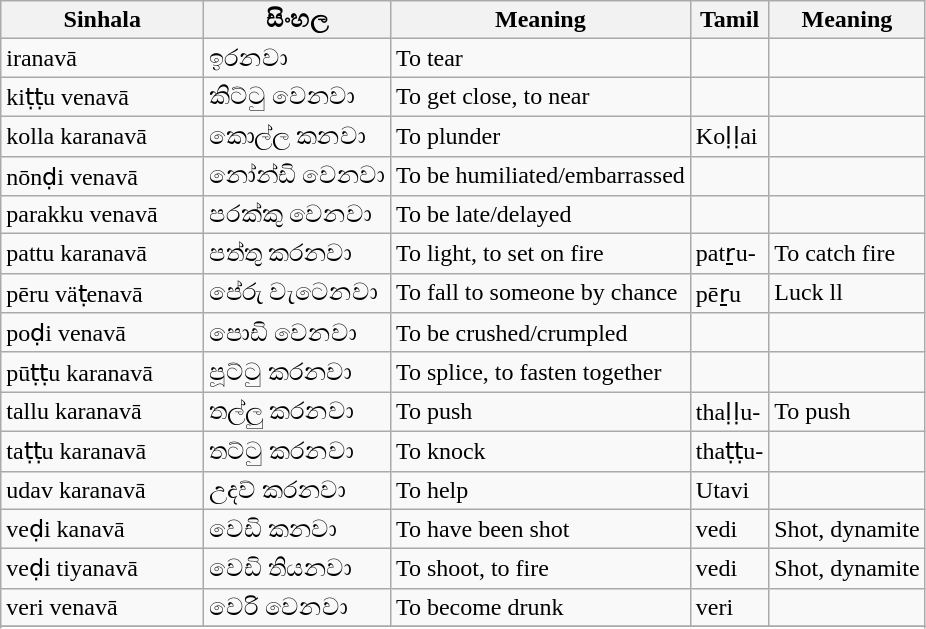<table class="wikitable collapsible">
<tr>
<th>Sinhala</th>
<th>සිංහල</th>
<th>Meaning</th>
<th>Tamil</th>
<th>Meaning</th>
</tr>
<tr>
<td style="width:08em">iranavā</td>
<td>ඉරනවා</td>
<td>To tear</td>
<td></td>
<td></td>
</tr>
<tr>
<td>kiṭṭu venavā</td>
<td>කිට්ටු වෙනවා</td>
<td>To get close, to near</td>
<td></td>
<td></td>
</tr>
<tr>
<td>kolla karanavā</td>
<td>කොල්ල කනවා</td>
<td>To plunder</td>
<td>Koḷḷai</td>
<td></td>
</tr>
<tr>
<td>nōnḍi venavā</td>
<td>නෝන්ඩි වෙනවා</td>
<td>To be humiliated/embarrassed</td>
<td></td>
<td></td>
</tr>
<tr>
<td>parakku venavā</td>
<td>පරක්කු වෙනවා</td>
<td>To be late/delayed</td>
<td></td>
<td></td>
</tr>
<tr>
<td>pattu karanavā</td>
<td>පත්තු කරනවා</td>
<td>To light, to set on fire</td>
<td>patṟu-</td>
<td>To catch fire</td>
</tr>
<tr>
<td>pēru väṭenavā</td>
<td>පේරු වැටෙනවා</td>
<td>To fall to someone by chance</td>
<td>pēṟu</td>
<td>Luck ll</td>
</tr>
<tr>
<td>poḍi venavā</td>
<td>පොඩි වෙනවා</td>
<td>To be crushed/crumpled</td>
<td></td>
<td></td>
</tr>
<tr>
<td>pūṭṭu karanavā</td>
<td>පූට්ටු කරනවා</td>
<td>To splice, to fasten together</td>
<td></td>
<td></td>
</tr>
<tr>
<td>tallu karanavā</td>
<td>තල්ලු කරනවා</td>
<td>To push</td>
<td>thaḷḷu-</td>
<td>To push</td>
</tr>
<tr>
<td>taṭṭu karanavā</td>
<td>තට්ටු කරනවා</td>
<td>To knock</td>
<td>thaṭṭu-</td>
<td></td>
</tr>
<tr>
<td>udav karanavā</td>
<td>උදව් කරනවා</td>
<td>To help</td>
<td>Utavi</td>
<td></td>
</tr>
<tr>
<td>veḍi kanavā</td>
<td>වෙඩි කනවා</td>
<td>To have been shot</td>
<td>vedi</td>
<td>Shot, dynamite</td>
</tr>
<tr>
<td>veḍi tiyanavā</td>
<td>වෙඩි තියනවා</td>
<td>To shoot, to fire</td>
<td>vedi</td>
<td>Shot, dynamite</td>
</tr>
<tr>
<td>veri venavā</td>
<td>වෙරි වෙනවා</td>
<td>To become drunk</td>
<td>veri</td>
<td></td>
</tr>
<tr>
</tr>
<tr>
</tr>
</table>
